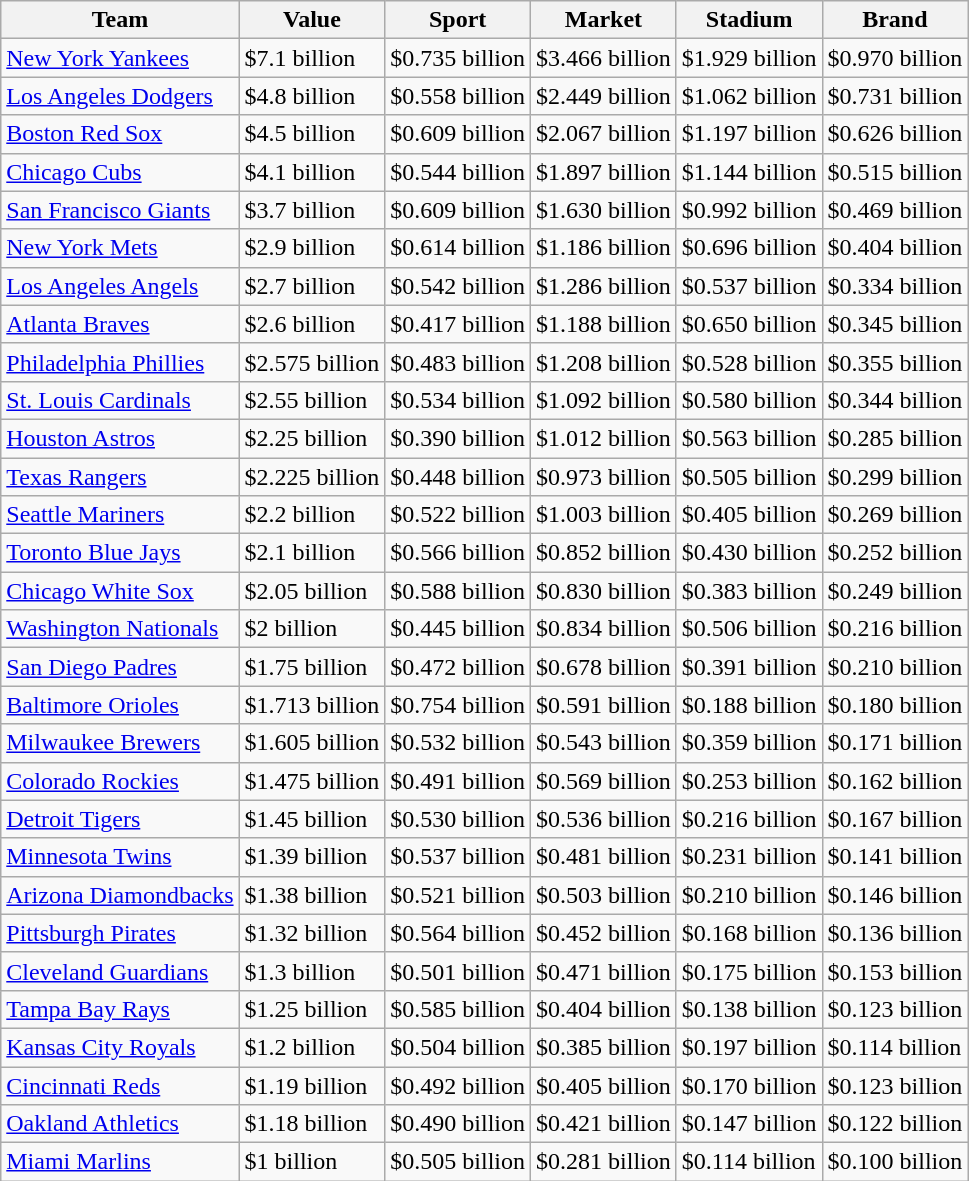<table class="wikitable sortable">
<tr>
<th>Team</th>
<th>Value</th>
<th>Sport</th>
<th>Market</th>
<th>Stadium</th>
<th>Brand</th>
</tr>
<tr>
<td><a href='#'>New York Yankees</a></td>
<td>$7.1 billion</td>
<td>$0.735 billion</td>
<td>$3.466 billion</td>
<td>$1.929 billion</td>
<td>$0.970 billion</td>
</tr>
<tr>
<td><a href='#'>Los Angeles Dodgers</a></td>
<td>$4.8 billion</td>
<td>$0.558 billion</td>
<td>$2.449 billion</td>
<td>$1.062 billion</td>
<td>$0.731 billion</td>
</tr>
<tr>
<td><a href='#'>Boston Red Sox</a></td>
<td>$4.5 billion</td>
<td>$0.609 billion</td>
<td>$2.067 billion</td>
<td>$1.197 billion</td>
<td>$0.626 billion</td>
</tr>
<tr>
<td><a href='#'>Chicago Cubs</a></td>
<td>$4.1 billion</td>
<td>$0.544 billion</td>
<td>$1.897 billion</td>
<td>$1.144 billion</td>
<td>$0.515 billion</td>
</tr>
<tr>
<td><a href='#'>San Francisco Giants</a></td>
<td>$3.7 billion</td>
<td>$0.609 billion</td>
<td>$1.630 billion</td>
<td>$0.992 billion</td>
<td>$0.469 billion</td>
</tr>
<tr>
<td><a href='#'>New York Mets</a></td>
<td>$2.9 billion</td>
<td>$0.614 billion</td>
<td>$1.186 billion</td>
<td>$0.696 billion</td>
<td>$0.404 billion</td>
</tr>
<tr>
<td><a href='#'>Los Angeles Angels</a></td>
<td>$2.7 billion</td>
<td>$0.542 billion</td>
<td>$1.286 billion</td>
<td>$0.537 billion</td>
<td>$0.334 billion</td>
</tr>
<tr>
<td><a href='#'>Atlanta Braves</a></td>
<td>$2.6 billion</td>
<td>$0.417 billion</td>
<td>$1.188 billion</td>
<td>$0.650 billion</td>
<td>$0.345 billion</td>
</tr>
<tr>
<td><a href='#'>Philadelphia Phillies</a></td>
<td>$2.575 billion</td>
<td>$0.483 billion</td>
<td>$1.208 billion</td>
<td>$0.528 billion</td>
<td>$0.355 billion</td>
</tr>
<tr>
<td><a href='#'>St. Louis Cardinals</a></td>
<td>$2.55 billion</td>
<td>$0.534 billion</td>
<td>$1.092 billion</td>
<td>$0.580 billion</td>
<td>$0.344 billion</td>
</tr>
<tr>
<td><a href='#'>Houston Astros</a></td>
<td>$2.25 billion</td>
<td>$0.390 billion</td>
<td>$1.012 billion</td>
<td>$0.563 billion</td>
<td>$0.285 billion</td>
</tr>
<tr>
<td><a href='#'>Texas Rangers</a></td>
<td>$2.225 billion</td>
<td>$0.448 billion</td>
<td>$0.973 billion</td>
<td>$0.505 billion</td>
<td>$0.299 billion</td>
</tr>
<tr>
<td><a href='#'>Seattle Mariners</a></td>
<td>$2.2 billion</td>
<td>$0.522 billion</td>
<td>$1.003 billion</td>
<td>$0.405 billion</td>
<td>$0.269 billion</td>
</tr>
<tr>
<td><a href='#'>Toronto Blue Jays</a></td>
<td>$2.1 billion</td>
<td>$0.566 billion</td>
<td>$0.852 billion</td>
<td>$0.430 billion</td>
<td>$0.252 billion</td>
</tr>
<tr>
<td><a href='#'>Chicago White Sox</a></td>
<td>$2.05 billion</td>
<td>$0.588 billion</td>
<td>$0.830 billion</td>
<td>$0.383 billion</td>
<td>$0.249 billion</td>
</tr>
<tr>
<td><a href='#'>Washington Nationals</a></td>
<td>$2 billion</td>
<td>$0.445 billion</td>
<td>$0.834 billion</td>
<td>$0.506 billion</td>
<td>$0.216 billion</td>
</tr>
<tr>
<td><a href='#'>San Diego Padres</a></td>
<td>$1.75 billion</td>
<td>$0.472 billion</td>
<td>$0.678 billion</td>
<td>$0.391 billion</td>
<td>$0.210 billion</td>
</tr>
<tr>
<td><a href='#'>Baltimore Orioles</a></td>
<td>$1.713 billion</td>
<td>$0.754 billion</td>
<td>$0.591 billion</td>
<td>$0.188 billion</td>
<td>$0.180 billion</td>
</tr>
<tr>
<td><a href='#'>Milwaukee Brewers</a></td>
<td>$1.605 billion</td>
<td>$0.532 billion</td>
<td>$0.543 billion</td>
<td>$0.359 billion</td>
<td>$0.171 billion</td>
</tr>
<tr>
<td><a href='#'>Colorado Rockies</a></td>
<td>$1.475 billion</td>
<td>$0.491 billion</td>
<td>$0.569 billion</td>
<td>$0.253 billion</td>
<td>$0.162 billion</td>
</tr>
<tr>
<td><a href='#'>Detroit Tigers</a></td>
<td>$1.45 billion</td>
<td>$0.530 billion</td>
<td>$0.536 billion</td>
<td>$0.216 billion</td>
<td>$0.167 billion</td>
</tr>
<tr>
<td><a href='#'>Minnesota Twins</a></td>
<td>$1.39 billion</td>
<td>$0.537 billion</td>
<td>$0.481 billion</td>
<td>$0.231 billion</td>
<td>$0.141 billion</td>
</tr>
<tr>
<td><a href='#'>Arizona Diamondbacks</a></td>
<td>$1.38 billion</td>
<td>$0.521 billion</td>
<td>$0.503 billion</td>
<td>$0.210 billion</td>
<td>$0.146 billion</td>
</tr>
<tr>
<td><a href='#'>Pittsburgh Pirates</a></td>
<td>$1.32 billion</td>
<td>$0.564 billion</td>
<td>$0.452 billion</td>
<td>$0.168 billion</td>
<td>$0.136 billion</td>
</tr>
<tr>
<td><a href='#'>Cleveland Guardians</a></td>
<td>$1.3 billion</td>
<td>$0.501 billion</td>
<td>$0.471 billion</td>
<td>$0.175 billion</td>
<td>$0.153 billion</td>
</tr>
<tr>
<td><a href='#'>Tampa Bay Rays</a></td>
<td>$1.25 billion</td>
<td>$0.585 billion</td>
<td>$0.404 billion</td>
<td>$0.138 billion</td>
<td>$0.123 billion</td>
</tr>
<tr>
<td><a href='#'>Kansas City Royals</a></td>
<td>$1.2 billion</td>
<td>$0.504 billion</td>
<td>$0.385 billion</td>
<td>$0.197 billion</td>
<td>$0.114 billion</td>
</tr>
<tr>
<td><a href='#'>Cincinnati Reds</a></td>
<td>$1.19 billion</td>
<td>$0.492 billion</td>
<td>$0.405 billion</td>
<td>$0.170 billion</td>
<td>$0.123 billion</td>
</tr>
<tr>
<td><a href='#'>Oakland Athletics</a></td>
<td>$1.18 billion</td>
<td>$0.490 billion</td>
<td>$0.421 billion</td>
<td>$0.147 billion</td>
<td>$0.122 billion</td>
</tr>
<tr>
<td><a href='#'>Miami Marlins</a></td>
<td>$1 billion</td>
<td>$0.505 billion</td>
<td>$0.281 billion</td>
<td>$0.114 billion</td>
<td>$0.100 billion</td>
</tr>
</table>
